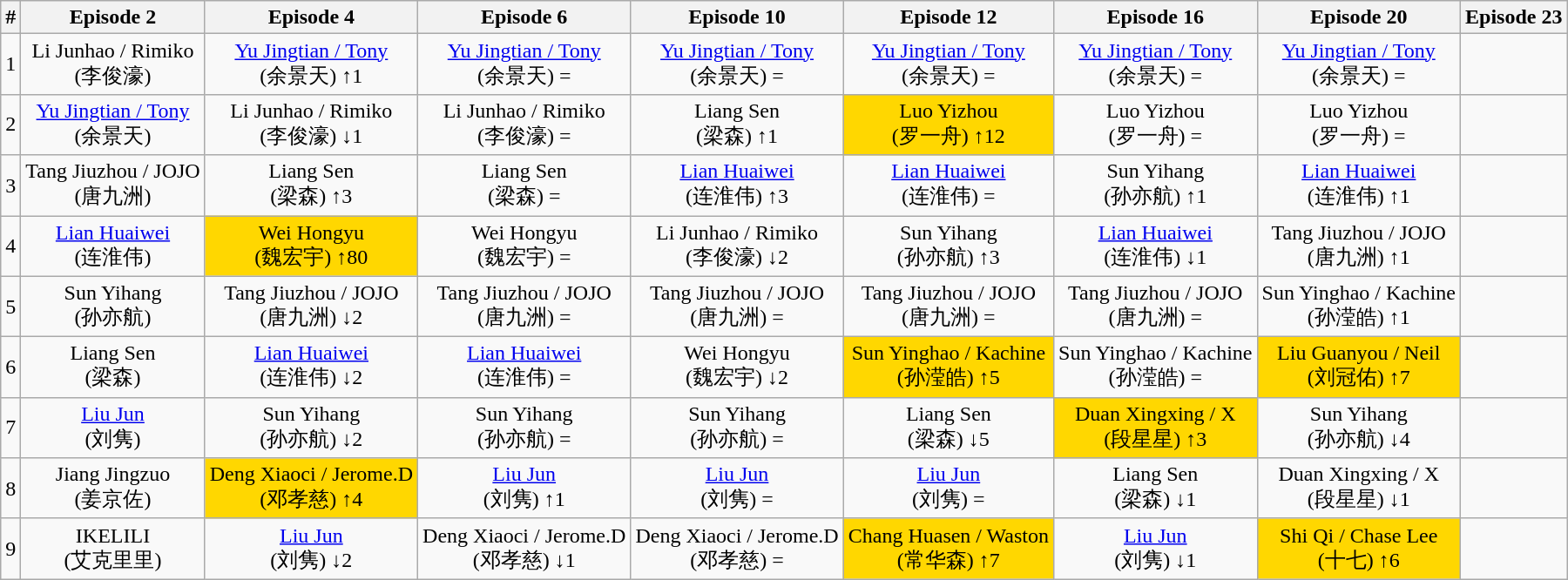<table class="wikitable sortable" style="text-align:center;">
<tr>
<th>#</th>
<th class="unsortable">Episode 2</th>
<th class="unsortable">Episode 4</th>
<th class="unsortable">Episode 6</th>
<th class="unsortable">Episode 10</th>
<th class="unsortable">Episode 12</th>
<th class="unsortable">Episode 16</th>
<th class="unsortable">Episode 20</th>
<th class="unsortable">Episode 23</th>
</tr>
<tr>
<td>1</td>
<td>Li Junhao / Rimiko<br>(李俊濠)</td>
<td><a href='#'>Yu Jingtian / Tony</a><br>(余景天) ↑1</td>
<td><a href='#'>Yu Jingtian / Tony</a><br>(余景天) =</td>
<td><a href='#'>Yu Jingtian / Tony</a><br>(余景天) =</td>
<td><a href='#'>Yu Jingtian / Tony</a><br>(余景天) =</td>
<td><a href='#'>Yu Jingtian / Tony</a><br>(余景天) =</td>
<td><a href='#'>Yu Jingtian / Tony</a><br>(余景天) =</td>
<td></td>
</tr>
<tr>
<td>2</td>
<td><a href='#'>Yu Jingtian / Tony</a><br>(余景天)</td>
<td>Li Junhao / Rimiko<br>(李俊濠) ↓1</td>
<td>Li Junhao / Rimiko<br>(李俊濠) =</td>
<td>Liang Sen<br>(梁森) ↑1</td>
<td style="background:gold">Luo Yizhou<br>(罗一舟) ↑12</td>
<td>Luo Yizhou<br>(罗一舟) =</td>
<td>Luo Yizhou<br>(罗一舟) =</td>
<td></td>
</tr>
<tr>
<td>3</td>
<td>Tang Jiuzhou / JOJO<br>(唐九洲)</td>
<td>Liang Sen<br>(梁森) ↑3</td>
<td>Liang Sen<br>(梁森) =</td>
<td><a href='#'>Lian Huaiwei</a><br>(连淮伟) ↑3</td>
<td><a href='#'>Lian Huaiwei</a><br>(连淮伟) =</td>
<td>Sun Yihang<br>(孙亦航) ↑1</td>
<td><a href='#'>Lian Huaiwei</a><br>(连淮伟) ↑1</td>
<td></td>
</tr>
<tr>
<td>4</td>
<td><a href='#'>Lian Huaiwei</a><br>(连淮伟)</td>
<td style="background:gold">Wei Hongyu<br>(魏宏宇) ↑80</td>
<td>Wei Hongyu<br>(魏宏宇) =</td>
<td>Li Junhao / Rimiko<br>(李俊濠) ↓2</td>
<td>Sun Yihang<br>(孙亦航) ↑3</td>
<td><a href='#'>Lian Huaiwei</a><br>(连淮伟) ↓1</td>
<td>Tang Jiuzhou / JOJO<br>(唐九洲) ↑1</td>
<td></td>
</tr>
<tr>
<td>5</td>
<td>Sun Yihang<br>(孙亦航)</td>
<td>Tang Jiuzhou / JOJO<br>(唐九洲) ↓2</td>
<td>Tang Jiuzhou / JOJO<br>(唐九洲) =</td>
<td>Tang Jiuzhou / JOJO<br>(唐九洲) =</td>
<td>Tang Jiuzhou / JOJO<br>(唐九洲) =</td>
<td>Tang Jiuzhou / JOJO<br>(唐九洲) =</td>
<td>Sun Yinghao / Kachine<br>(孙滢皓) ↑1</td>
<td></td>
</tr>
<tr>
<td>6</td>
<td>Liang Sen<br>(梁森)</td>
<td><a href='#'>Lian Huaiwei</a><br>(连淮伟) ↓2</td>
<td><a href='#'>Lian Huaiwei</a><br>(连淮伟) =</td>
<td>Wei Hongyu<br>(魏宏宇) ↓2</td>
<td style="background:gold">Sun Yinghao / Kachine<br>(孙滢皓) ↑5</td>
<td>Sun Yinghao / Kachine<br>(孙滢皓) =</td>
<td style="background:gold">Liu Guanyou / Neil<br>(刘冠佑) ↑7</td>
<td></td>
</tr>
<tr>
<td>7</td>
<td><a href='#'>Liu Jun</a><br>(刘隽)</td>
<td>Sun Yihang<br>(孙亦航) ↓2</td>
<td>Sun Yihang<br>(孙亦航) =</td>
<td>Sun Yihang<br>(孙亦航) =</td>
<td>Liang Sen<br>(梁森) ↓5</td>
<td style="background:gold">Duan Xingxing / X<br>(段星星) ↑3</td>
<td>Sun Yihang<br>(孙亦航) ↓4</td>
<td></td>
</tr>
<tr>
<td>8</td>
<td>Jiang Jingzuo<br>(姜京佐)</td>
<td style="background:gold">Deng Xiaoci / Jerome.D<br>(邓孝慈) ↑4</td>
<td><a href='#'>Liu Jun</a><br>(刘隽) ↑1</td>
<td><a href='#'>Liu Jun</a><br>(刘隽) =</td>
<td><a href='#'>Liu Jun</a><br>(刘隽) =</td>
<td>Liang Sen<br>(梁森) ↓1</td>
<td>Duan Xingxing / X<br>(段星星) ↓1</td>
<td></td>
</tr>
<tr>
<td>9</td>
<td>IKELILI<br>(艾克里里)</td>
<td><a href='#'>Liu Jun</a><br>(刘隽) ↓2</td>
<td>Deng Xiaoci / Jerome.D<br>(邓孝慈) ↓1</td>
<td>Deng Xiaoci / Jerome.D<br>(邓孝慈) =</td>
<td style="background:gold">Chang Huasen / Waston<br>(常华森) ↑7</td>
<td><a href='#'>Liu Jun</a><br>(刘隽) ↓1</td>
<td style="background:gold">Shi Qi / Chase Lee<br>(十七) ↑6</td>
<td></td>
</tr>
</table>
